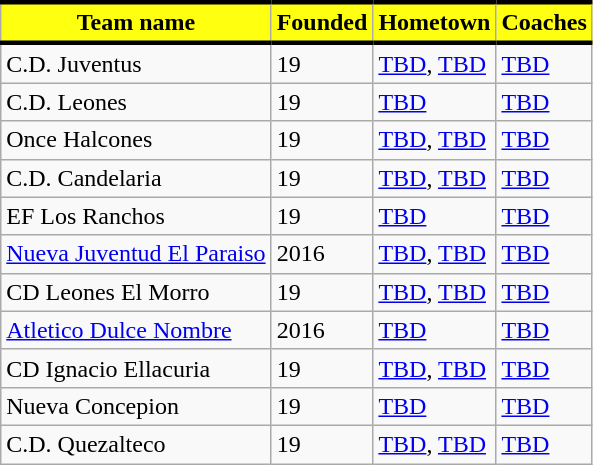<table class="wikitable">
<tr>
<th style="background:#FFFF10; color:black; border-top:black 3px solid; border-bottom:black 3px solid;">Team name</th>
<th style="background:#FFFF10; color:black; border-top:black 3px solid; border-bottom:black 3px solid;">Founded</th>
<th style="background:#FFFF10; color:black; border-top:black 3px solid; border-bottom:black 3px solid;">Hometown</th>
<th style="background:#FFFF10; color:black; border-top:black 3px solid; border-bottom:black 3px solid;">Coaches</th>
</tr>
<tr>
<td>C.D. Juventus</td>
<td>19</td>
<td> <a href='#'>TBD</a>, <a href='#'>TBD</a></td>
<td> <a href='#'>TBD</a></td>
</tr>
<tr>
<td>C.D. Leones</td>
<td>19</td>
<td> <a href='#'>TBD</a></td>
<td> <a href='#'>TBD</a></td>
</tr>
<tr>
<td>Once Halcones</td>
<td>19</td>
<td> <a href='#'>TBD</a>, <a href='#'>TBD</a></td>
<td> <a href='#'>TBD</a></td>
</tr>
<tr>
<td>C.D. Candelaria</td>
<td>19</td>
<td> <a href='#'>TBD</a>, <a href='#'>TBD</a></td>
<td> <a href='#'>TBD</a></td>
</tr>
<tr>
<td>EF Los Ranchos</td>
<td>19</td>
<td> <a href='#'>TBD</a></td>
<td> <a href='#'>TBD</a></td>
</tr>
<tr>
<td><a href='#'>Nueva Juventud El Paraiso</a></td>
<td>2016</td>
<td> <a href='#'>TBD</a>, <a href='#'>TBD</a></td>
<td> <a href='#'>TBD</a></td>
</tr>
<tr>
<td>CD Leones El Morro</td>
<td>19</td>
<td> <a href='#'>TBD</a>, <a href='#'>TBD</a></td>
<td> <a href='#'>TBD</a></td>
</tr>
<tr>
<td><a href='#'>Atletico Dulce Nombre</a></td>
<td>2016</td>
<td> <a href='#'>TBD</a></td>
<td> <a href='#'>TBD</a></td>
</tr>
<tr>
<td>CD Ignacio Ellacuria</td>
<td>19</td>
<td> <a href='#'>TBD</a>, <a href='#'>TBD</a></td>
<td> <a href='#'>TBD</a></td>
</tr>
<tr>
<td>Nueva Concepion</td>
<td>19</td>
<td> <a href='#'>TBD</a></td>
<td> <a href='#'>TBD</a></td>
</tr>
<tr>
<td>C.D. Quezalteco</td>
<td>19</td>
<td> <a href='#'>TBD</a>, <a href='#'>TBD</a></td>
<td> <a href='#'>TBD</a></td>
</tr>
</table>
